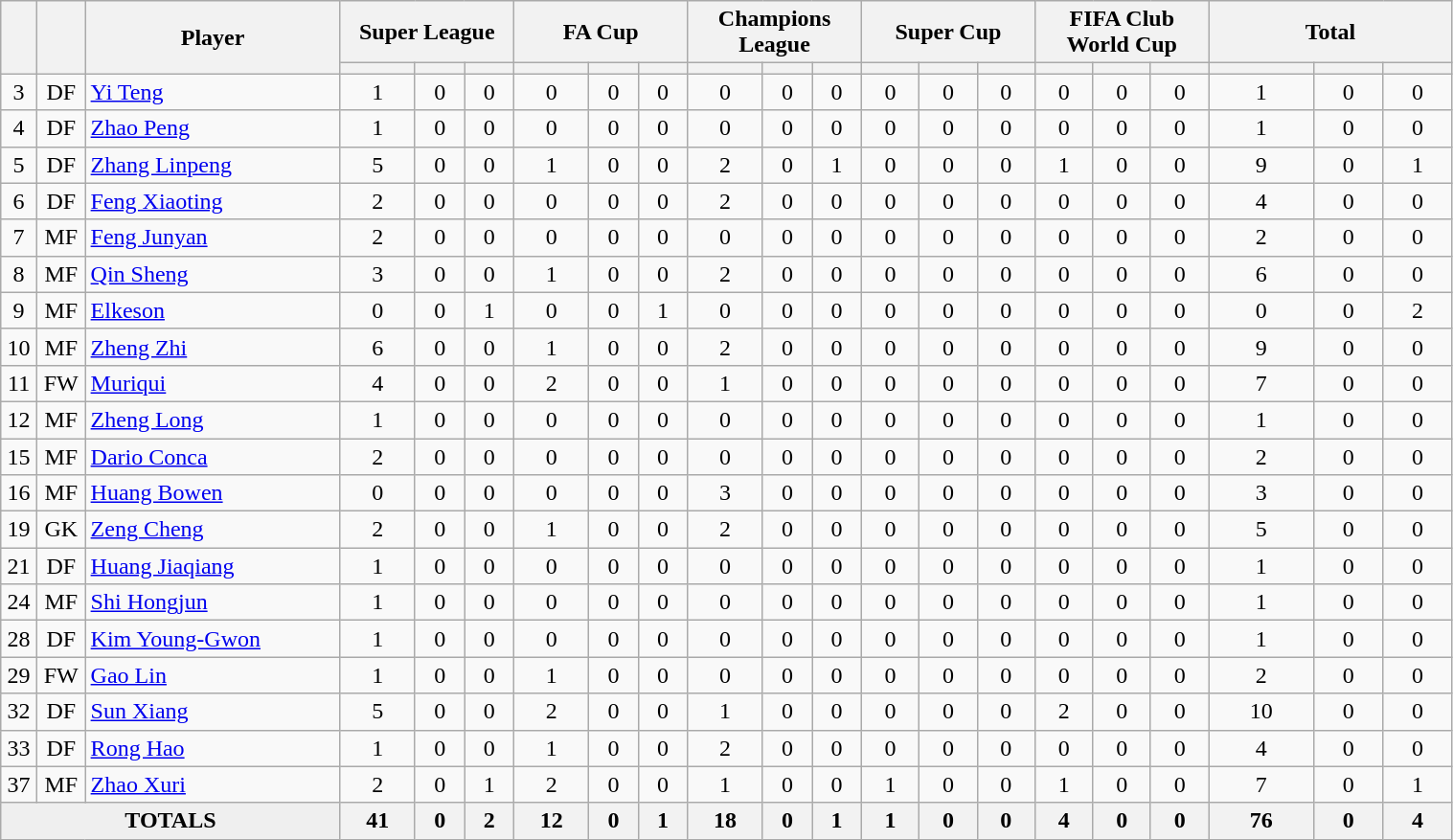<table class="wikitable" style="text-align:center" width=80%>
<tr>
<th rowspan="2"></th>
<th rowspan="2"></th>
<th rowspan="2" width="170">Player</th>
<th colspan="3" width="105">Super League</th>
<th colspan="3" width="105">FA Cup</th>
<th colspan="3" width="105">Champions League</th>
<th colspan="3" width="105">Super Cup</th>
<th colspan="3" width="105">FIFA Club World Cup</th>
<th colspan="3" width="150">Total</th>
</tr>
<tr>
<th></th>
<th></th>
<th></th>
<th></th>
<th></th>
<th></th>
<th></th>
<th></th>
<th></th>
<th></th>
<th></th>
<th></th>
<th></th>
<th></th>
<th></th>
<th></th>
<th></th>
<th></th>
</tr>
<tr>
<td>3</td>
<td>DF</td>
<td align="left"> <a href='#'>Yi Teng</a></td>
<td>1</td>
<td>0</td>
<td>0</td>
<td>0</td>
<td>0</td>
<td>0</td>
<td>0</td>
<td>0</td>
<td>0</td>
<td>0</td>
<td>0</td>
<td>0</td>
<td>0</td>
<td>0</td>
<td>0</td>
<td>1</td>
<td>0</td>
<td>0</td>
</tr>
<tr>
<td>4</td>
<td>DF</td>
<td align="left"> <a href='#'>Zhao Peng</a></td>
<td>1</td>
<td>0</td>
<td>0</td>
<td>0</td>
<td>0</td>
<td>0</td>
<td>0</td>
<td>0</td>
<td>0</td>
<td>0</td>
<td>0</td>
<td>0</td>
<td>0</td>
<td>0</td>
<td>0</td>
<td>1</td>
<td>0</td>
<td>0</td>
</tr>
<tr>
<td>5</td>
<td>DF</td>
<td align="left"> <a href='#'>Zhang Linpeng</a></td>
<td>5</td>
<td>0</td>
<td>0</td>
<td>1</td>
<td>0</td>
<td>0</td>
<td>2</td>
<td>0</td>
<td>1</td>
<td>0</td>
<td>0</td>
<td>0</td>
<td>1</td>
<td>0</td>
<td>0</td>
<td>9</td>
<td>0</td>
<td>1</td>
</tr>
<tr>
<td>6</td>
<td>DF</td>
<td align="left"> <a href='#'>Feng Xiaoting</a></td>
<td>2</td>
<td>0</td>
<td>0</td>
<td>0</td>
<td>0</td>
<td>0</td>
<td>2</td>
<td>0</td>
<td>0</td>
<td>0</td>
<td>0</td>
<td>0</td>
<td>0</td>
<td>0</td>
<td>0</td>
<td>4</td>
<td>0</td>
<td>0</td>
</tr>
<tr>
<td>7</td>
<td>MF</td>
<td align="left"> <a href='#'>Feng Junyan</a></td>
<td>2</td>
<td>0</td>
<td>0</td>
<td>0</td>
<td>0</td>
<td>0</td>
<td>0</td>
<td>0</td>
<td>0</td>
<td>0</td>
<td>0</td>
<td>0</td>
<td>0</td>
<td>0</td>
<td>0</td>
<td>2</td>
<td>0</td>
<td>0</td>
</tr>
<tr>
<td>8</td>
<td>MF</td>
<td align="left"> <a href='#'>Qin Sheng</a></td>
<td>3</td>
<td>0</td>
<td>0</td>
<td>1</td>
<td>0</td>
<td>0</td>
<td>2</td>
<td>0</td>
<td>0</td>
<td>0</td>
<td>0</td>
<td>0</td>
<td>0</td>
<td>0</td>
<td>0</td>
<td>6</td>
<td>0</td>
<td>0</td>
</tr>
<tr>
<td>9</td>
<td>MF</td>
<td align="left"> <a href='#'>Elkeson</a></td>
<td>0</td>
<td>0</td>
<td>1</td>
<td>0</td>
<td>0</td>
<td>1</td>
<td>0</td>
<td>0</td>
<td>0</td>
<td>0</td>
<td>0</td>
<td>0</td>
<td>0</td>
<td>0</td>
<td>0</td>
<td>0</td>
<td>0</td>
<td>2</td>
</tr>
<tr>
<td>10</td>
<td>MF</td>
<td align="left"> <a href='#'>Zheng Zhi</a></td>
<td>6</td>
<td>0</td>
<td>0</td>
<td>1</td>
<td>0</td>
<td>0</td>
<td>2</td>
<td>0</td>
<td>0</td>
<td>0</td>
<td>0</td>
<td>0</td>
<td>0</td>
<td>0</td>
<td>0</td>
<td>9</td>
<td>0</td>
<td>0</td>
</tr>
<tr>
<td>11</td>
<td>FW</td>
<td align="left"> <a href='#'>Muriqui</a></td>
<td>4</td>
<td>0</td>
<td>0</td>
<td>2</td>
<td>0</td>
<td>0</td>
<td>1</td>
<td>0</td>
<td>0</td>
<td>0</td>
<td>0</td>
<td>0</td>
<td>0</td>
<td>0</td>
<td>0</td>
<td>7</td>
<td>0</td>
<td>0</td>
</tr>
<tr>
<td>12</td>
<td>MF</td>
<td align="left"> <a href='#'>Zheng Long</a></td>
<td>1</td>
<td>0</td>
<td>0</td>
<td>0</td>
<td>0</td>
<td>0</td>
<td>0</td>
<td>0</td>
<td>0</td>
<td>0</td>
<td>0</td>
<td>0</td>
<td>0</td>
<td>0</td>
<td>0</td>
<td>1</td>
<td>0</td>
<td>0</td>
</tr>
<tr>
<td>15</td>
<td>MF</td>
<td align="left"> <a href='#'>Dario Conca</a></td>
<td>2</td>
<td>0</td>
<td>0</td>
<td>0</td>
<td>0</td>
<td>0</td>
<td>0</td>
<td>0</td>
<td>0</td>
<td>0</td>
<td>0</td>
<td>0</td>
<td>0</td>
<td>0</td>
<td>0</td>
<td>2</td>
<td>0</td>
<td>0</td>
</tr>
<tr>
<td>16</td>
<td>MF</td>
<td align="left"> <a href='#'>Huang Bowen</a></td>
<td>0</td>
<td>0</td>
<td>0</td>
<td>0</td>
<td>0</td>
<td>0</td>
<td>3</td>
<td>0</td>
<td>0</td>
<td>0</td>
<td>0</td>
<td>0</td>
<td>0</td>
<td>0</td>
<td>0</td>
<td>3</td>
<td>0</td>
<td>0</td>
</tr>
<tr>
<td>19</td>
<td>GK</td>
<td align="left"> <a href='#'>Zeng Cheng</a></td>
<td>2</td>
<td>0</td>
<td>0</td>
<td>1</td>
<td>0</td>
<td>0</td>
<td>2</td>
<td>0</td>
<td>0</td>
<td>0</td>
<td>0</td>
<td>0</td>
<td>0</td>
<td>0</td>
<td>0</td>
<td>5</td>
<td>0</td>
<td>0</td>
</tr>
<tr>
<td>21</td>
<td>DF</td>
<td align="left"> <a href='#'>Huang Jiaqiang</a></td>
<td>1</td>
<td>0</td>
<td>0</td>
<td>0</td>
<td>0</td>
<td>0</td>
<td>0</td>
<td>0</td>
<td>0</td>
<td>0</td>
<td>0</td>
<td>0</td>
<td>0</td>
<td>0</td>
<td>0</td>
<td>1</td>
<td>0</td>
<td>0</td>
</tr>
<tr>
<td>24</td>
<td>MF</td>
<td align="left"> <a href='#'>Shi Hongjun</a></td>
<td>1</td>
<td>0</td>
<td>0</td>
<td>0</td>
<td>0</td>
<td>0</td>
<td>0</td>
<td>0</td>
<td>0</td>
<td>0</td>
<td>0</td>
<td>0</td>
<td>0</td>
<td>0</td>
<td>0</td>
<td>1</td>
<td>0</td>
<td>0</td>
</tr>
<tr>
<td>28</td>
<td>DF</td>
<td align="left"> <a href='#'>Kim Young-Gwon</a></td>
<td>1</td>
<td>0</td>
<td>0</td>
<td>0</td>
<td>0</td>
<td>0</td>
<td>0</td>
<td>0</td>
<td>0</td>
<td>0</td>
<td>0</td>
<td>0</td>
<td>0</td>
<td>0</td>
<td>0</td>
<td>1</td>
<td>0</td>
<td>0</td>
</tr>
<tr>
<td>29</td>
<td>FW</td>
<td align="left"> <a href='#'>Gao Lin</a></td>
<td>1</td>
<td>0</td>
<td>0</td>
<td>1</td>
<td>0</td>
<td>0</td>
<td>0</td>
<td>0</td>
<td>0</td>
<td>0</td>
<td>0</td>
<td>0</td>
<td>0</td>
<td>0</td>
<td>0</td>
<td>2</td>
<td>0</td>
<td>0</td>
</tr>
<tr>
<td>32</td>
<td>DF</td>
<td align="left"> <a href='#'>Sun Xiang</a></td>
<td>5</td>
<td>0</td>
<td>0</td>
<td>2</td>
<td>0</td>
<td>0</td>
<td>1</td>
<td>0</td>
<td>0</td>
<td>0</td>
<td>0</td>
<td>0</td>
<td>2</td>
<td>0</td>
<td>0</td>
<td>10</td>
<td>0</td>
<td>0</td>
</tr>
<tr>
<td>33</td>
<td>DF</td>
<td align="left"> <a href='#'>Rong Hao</a></td>
<td>1</td>
<td>0</td>
<td>0</td>
<td>1</td>
<td>0</td>
<td>0</td>
<td>2</td>
<td>0</td>
<td>0</td>
<td>0</td>
<td>0</td>
<td>0</td>
<td>0</td>
<td>0</td>
<td>0</td>
<td>4</td>
<td>0</td>
<td>0</td>
</tr>
<tr>
<td>37</td>
<td>MF</td>
<td align="left"> <a href='#'>Zhao Xuri</a></td>
<td>2</td>
<td>0</td>
<td>1</td>
<td>2</td>
<td>0</td>
<td>0</td>
<td>1</td>
<td>0</td>
<td>0</td>
<td>1</td>
<td>0</td>
<td>0</td>
<td>1</td>
<td>0</td>
<td>0</td>
<td>7</td>
<td>0</td>
<td>1</td>
</tr>
<tr>
<td ! colspan="3" style="background: #efefef; text-align: center;"><strong>TOTALS</strong></td>
<th>41</th>
<th>0</th>
<th>2</th>
<th>12</th>
<th>0</th>
<th>1</th>
<th>18</th>
<th>0</th>
<th>1</th>
<th>1</th>
<th>0</th>
<th>0</th>
<th>4</th>
<th>0</th>
<th>0</th>
<th>76</th>
<th>0</th>
<th>4</th>
</tr>
</table>
